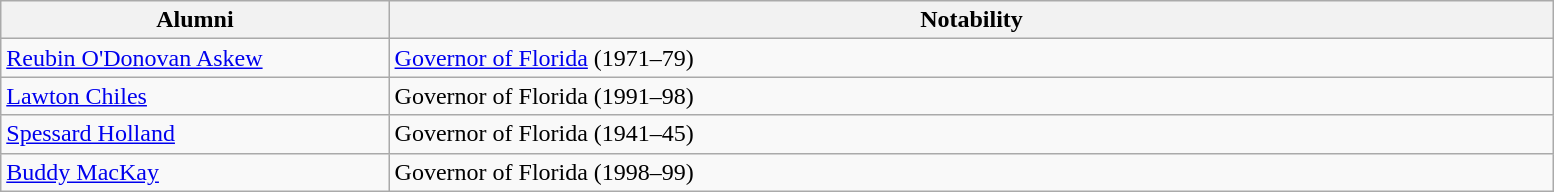<table class="wikitable sortable" style="width:82%">
<tr valign="top">
<th width="25%">Alumni</th>
<th width="75%">Notability</th>
</tr>
<tr valign="top">
<td><a href='#'>Reubin O'Donovan Askew</a></td>
<td><a href='#'>Governor of Florida</a> (1971–79)</td>
</tr>
<tr valign="top">
<td><a href='#'>Lawton Chiles</a></td>
<td>Governor of Florida (1991–98)</td>
</tr>
<tr valign="top">
<td><a href='#'>Spessard Holland</a></td>
<td>Governor of Florida (1941–45)</td>
</tr>
<tr valign="top">
<td><a href='#'>Buddy MacKay</a></td>
<td>Governor of Florida (1998–99)</td>
</tr>
</table>
